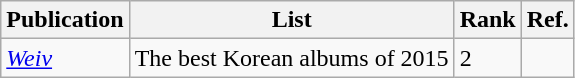<table class="wikitable">
<tr>
<th>Publication</th>
<th>List</th>
<th>Rank</th>
<th>Ref.</th>
</tr>
<tr>
<td><em><a href='#'>Weiv</a></em></td>
<td>The best Korean albums of 2015</td>
<td>2</td>
<td></td>
</tr>
</table>
